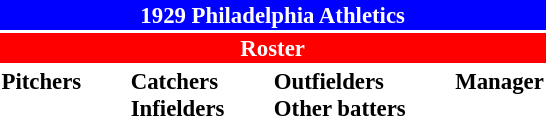<table class="toccolours" style="font-size: 95%;">
<tr>
<th colspan="10" style="background-color: #0000FF; color: #FFFFFF; text-align: center;">1929 Philadelphia Athletics</th>
</tr>
<tr>
<td colspan="10" style="background-color: #FF0000; color: #FFFFFF; text-align: center;"><strong>Roster</strong></td>
</tr>
<tr>
<td valign="top"><strong>Pitchers</strong><br>








</td>
<td width="25px"></td>
<td valign="top"><strong>Catchers</strong><br>


<strong>Infielders</strong>










</td>
<td width="25px"></td>
<td valign="top"><strong>Outfielders</strong><br>






<strong>Other batters</strong>
</td>
<td width="25px"></td>
<td valign="top"><strong>Manager</strong><br></td>
</tr>
</table>
